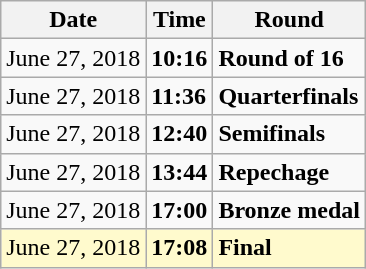<table class="wikitable">
<tr>
<th>Date</th>
<th>Time</th>
<th>Round</th>
</tr>
<tr>
<td>June 27, 2018</td>
<td><strong>10:16</strong></td>
<td><strong>Round of 16</strong></td>
</tr>
<tr>
<td>June 27, 2018</td>
<td><strong>11:36</strong></td>
<td><strong>Quarterfinals</strong></td>
</tr>
<tr>
<td>June 27, 2018</td>
<td><strong>12:40</strong></td>
<td><strong>Semifinals</strong></td>
</tr>
<tr>
<td>June 27, 2018</td>
<td><strong>13:44</strong></td>
<td><strong>Repechage</strong></td>
</tr>
<tr>
<td>June 27, 2018</td>
<td><strong>17:00</strong></td>
<td><strong>Bronze medal</strong></td>
</tr>
<tr style=background:lemonchiffon>
<td>June 27, 2018</td>
<td><strong>17:08</strong></td>
<td><strong>Final</strong></td>
</tr>
</table>
